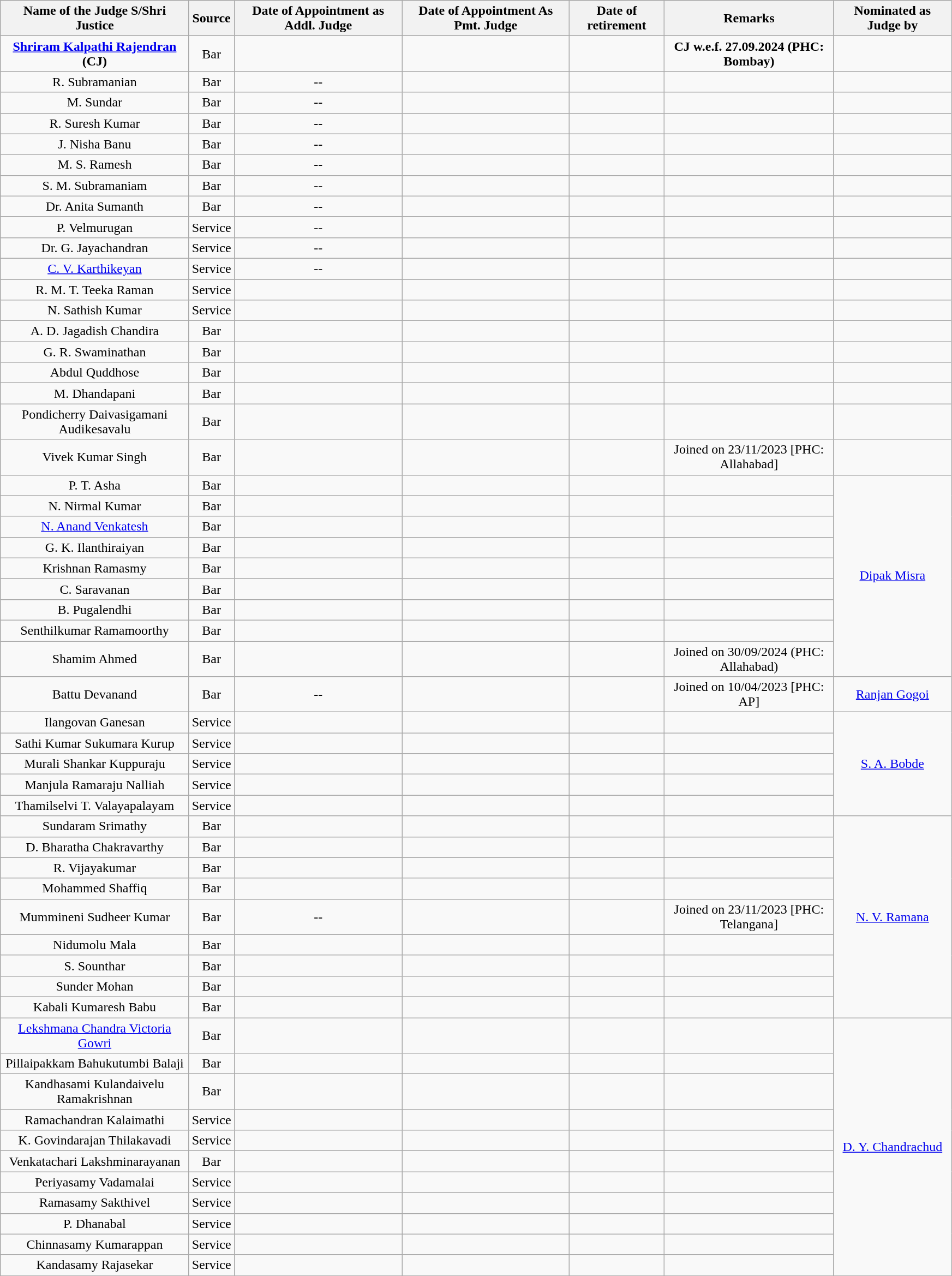<table class="wikitable sortable static-row-numbers static-row-header" style="text-align:center" width="92%">
<tr>
<th>Name of the Judge S/Shri Justice</th>
<th>Source</th>
<th>Date of Appointment as Addl. Judge</th>
<th>Date of Appointment As Pmt. Judge</th>
<th>Date of retirement</th>
<th>Remarks</th>
<th>Nominated as Judge by</th>
</tr>
<tr>
<td><strong><a href='#'>Shriram Kalpathi Rajendran</a> (CJ)</strong></td>
<td>Bar</td>
<td></td>
<td></td>
<td></td>
<td><strong>CJ w.e.f. 27.09.2024</strong> <strong>(PHC: Bombay)</strong></td>
<td></td>
</tr>
<tr>
<td>R. Subramanian</td>
<td>Bar</td>
<td>--</td>
<td></td>
<td></td>
<td></td>
<td></td>
</tr>
<tr>
<td>M. Sundar</td>
<td>Bar</td>
<td>--</td>
<td></td>
<td></td>
<td></td>
<td></td>
</tr>
<tr>
<td>R. Suresh Kumar</td>
<td>Bar</td>
<td>--</td>
<td></td>
<td></td>
<td></td>
<td></td>
</tr>
<tr>
<td>J. Nisha Banu</td>
<td>Bar</td>
<td>--</td>
<td></td>
<td></td>
<td></td>
<td></td>
</tr>
<tr>
<td>M. S. Ramesh</td>
<td>Bar</td>
<td>--</td>
<td></td>
<td></td>
<td></td>
<td></td>
</tr>
<tr>
<td>S. M. Subramaniam</td>
<td>Bar</td>
<td>--</td>
<td></td>
<td></td>
<td></td>
<td></td>
</tr>
<tr>
<td>Dr. Anita Sumanth</td>
<td>Bar</td>
<td>--</td>
<td></td>
<td></td>
<td></td>
<td></td>
</tr>
<tr>
<td>P. Velmurugan</td>
<td>Service</td>
<td>--</td>
<td></td>
<td></td>
<td></td>
<td></td>
</tr>
<tr>
<td>Dr. G. Jayachandran</td>
<td>Service</td>
<td>--</td>
<td></td>
<td></td>
<td></td>
<td></td>
</tr>
<tr>
<td><a href='#'>C. V. Karthikeyan</a></td>
<td>Service</td>
<td>--</td>
<td></td>
<td></td>
<td></td>
<td></td>
</tr>
<tr>
<td>R. M. T. Teeka Raman</td>
<td>Service</td>
<td></td>
<td></td>
<td></td>
<td></td>
<td></td>
</tr>
<tr>
<td>N. Sathish Kumar</td>
<td>Service</td>
<td></td>
<td></td>
<td></td>
<td></td>
<td></td>
</tr>
<tr>
<td>A. D. Jagadish Chandira</td>
<td>Bar</td>
<td></td>
<td></td>
<td></td>
<td></td>
<td></td>
</tr>
<tr>
<td>G. R. Swaminathan</td>
<td>Bar</td>
<td></td>
<td></td>
<td></td>
<td></td>
<td></td>
</tr>
<tr>
<td>Abdul Quddhose</td>
<td>Bar</td>
<td></td>
<td></td>
<td></td>
<td></td>
<td></td>
</tr>
<tr>
<td>M. Dhandapani</td>
<td>Bar</td>
<td></td>
<td></td>
<td></td>
<td></td>
<td></td>
</tr>
<tr>
<td>Pondicherry Daivasigamani Audikesavalu</td>
<td>Bar</td>
<td></td>
<td></td>
<td></td>
<td></td>
<td></td>
</tr>
<tr>
<td>Vivek Kumar Singh</td>
<td>Bar</td>
<td></td>
<td></td>
<td></td>
<td>Joined on 23/11/2023 [PHC: Allahabad]</td>
<td></td>
</tr>
<tr>
<td>P. T. Asha</td>
<td>Bar</td>
<td></td>
<td></td>
<td></td>
<td></td>
<td rowspan="9"><a href='#'>Dipak Misra</a></td>
</tr>
<tr>
<td>N. Nirmal Kumar</td>
<td>Bar</td>
<td></td>
<td></td>
<td></td>
<td></td>
</tr>
<tr>
<td><a href='#'>N. Anand Venkatesh</a></td>
<td>Bar</td>
<td></td>
<td></td>
<td></td>
<td></td>
</tr>
<tr>
<td>G. K. Ilanthiraiyan</td>
<td>Bar</td>
<td></td>
<td></td>
<td></td>
<td></td>
</tr>
<tr>
<td>Krishnan Ramasmy</td>
<td>Bar</td>
<td></td>
<td></td>
<td></td>
<td></td>
</tr>
<tr>
<td>C. Saravanan</td>
<td>Bar</td>
<td></td>
<td></td>
<td></td>
<td></td>
</tr>
<tr>
<td>B. Pugalendhi</td>
<td>Bar</td>
<td></td>
<td></td>
<td></td>
<td></td>
</tr>
<tr>
<td>Senthilkumar Ramamoorthy</td>
<td>Bar</td>
<td></td>
<td></td>
<td></td>
<td></td>
</tr>
<tr>
<td>Shamim Ahmed</td>
<td>Bar</td>
<td></td>
<td></td>
<td></td>
<td>Joined on 30/09/2024 (PHC: Allahabad)</td>
</tr>
<tr>
<td>Battu Devanand</td>
<td>Bar</td>
<td>--</td>
<td></td>
<td></td>
<td>Joined on 10/04/2023 [PHC: AP]</td>
<td><a href='#'>Ranjan Gogoi</a></td>
</tr>
<tr>
<td>Ilangovan Ganesan</td>
<td>Service</td>
<td></td>
<td></td>
<td></td>
<td></td>
<td rowspan="5"><a href='#'>S. A. Bobde</a></td>
</tr>
<tr>
<td>Sathi Kumar Sukumara Kurup</td>
<td>Service</td>
<td></td>
<td></td>
<td></td>
<td></td>
</tr>
<tr>
<td>Murali Shankar Kuppuraju</td>
<td>Service</td>
<td></td>
<td></td>
<td></td>
<td></td>
</tr>
<tr>
<td>Manjula Ramaraju Nalliah</td>
<td>Service</td>
<td></td>
<td></td>
<td></td>
<td></td>
</tr>
<tr>
<td>Thamilselvi T. Valayapalayam</td>
<td>Service</td>
<td></td>
<td></td>
<td></td>
<td></td>
</tr>
<tr>
<td>Sundaram Srimathy</td>
<td>Bar</td>
<td></td>
<td></td>
<td></td>
<td></td>
<td rowspan="9"><a href='#'>N. V. Ramana</a></td>
</tr>
<tr>
<td>D. Bharatha Chakravarthy</td>
<td>Bar</td>
<td></td>
<td></td>
<td></td>
<td></td>
</tr>
<tr>
<td>R. Vijayakumar</td>
<td>Bar</td>
<td></td>
<td></td>
<td></td>
<td></td>
</tr>
<tr>
<td>Mohammed Shaffiq</td>
<td>Bar</td>
<td></td>
<td></td>
<td></td>
<td></td>
</tr>
<tr>
<td>Mummineni Sudheer Kumar</td>
<td>Bar</td>
<td>--</td>
<td></td>
<td></td>
<td>Joined on 23/11/2023 [PHC: Telangana]</td>
</tr>
<tr>
<td>Nidumolu Mala</td>
<td>Bar</td>
<td></td>
<td></td>
<td></td>
<td></td>
</tr>
<tr>
<td>S. Sounthar</td>
<td>Bar</td>
<td></td>
<td></td>
<td></td>
<td></td>
</tr>
<tr>
<td>Sunder Mohan</td>
<td>Bar</td>
<td></td>
<td></td>
<td></td>
<td></td>
</tr>
<tr>
<td>Kabali Kumaresh Babu</td>
<td>Bar</td>
<td></td>
<td></td>
<td></td>
<td></td>
</tr>
<tr>
<td><a href='#'>Lekshmana Chandra Victoria Gowri</a></td>
<td>Bar</td>
<td></td>
<td></td>
<td></td>
<td></td>
<td rowspan="11"><a href='#'>D. Y. Chandrachud</a></td>
</tr>
<tr>
<td>Pillaipakkam Bahukutumbi Balaji</td>
<td>Bar</td>
<td></td>
<td></td>
<td></td>
<td></td>
</tr>
<tr>
<td>Kandhasami Kulandaivelu Ramakrishnan</td>
<td>Bar</td>
<td></td>
<td></td>
<td></td>
<td></td>
</tr>
<tr>
<td>Ramachandran Kalaimathi</td>
<td>Service</td>
<td></td>
<td></td>
<td></td>
<td></td>
</tr>
<tr>
<td>K. Govindarajan Thilakavadi</td>
<td>Service</td>
<td></td>
<td></td>
<td></td>
<td></td>
</tr>
<tr>
<td>Venkatachari Lakshminarayanan</td>
<td>Bar</td>
<td></td>
<td></td>
<td></td>
<td></td>
</tr>
<tr>
<td>Periyasamy Vadamalai</td>
<td>Service</td>
<td></td>
<td></td>
<td></td>
<td></td>
</tr>
<tr>
<td>Ramasamy Sakthivel</td>
<td>Service</td>
<td></td>
<td></td>
<td></td>
<td></td>
</tr>
<tr>
<td>P. Dhanabal</td>
<td>Service</td>
<td></td>
<td></td>
<td></td>
<td></td>
</tr>
<tr>
<td>Chinnasamy Kumarappan</td>
<td>Service</td>
<td></td>
<td></td>
<td></td>
<td></td>
</tr>
<tr>
<td>Kandasamy Rajasekar</td>
<td>Service</td>
<td></td>
<td></td>
<td></td>
<td></td>
</tr>
</table>
